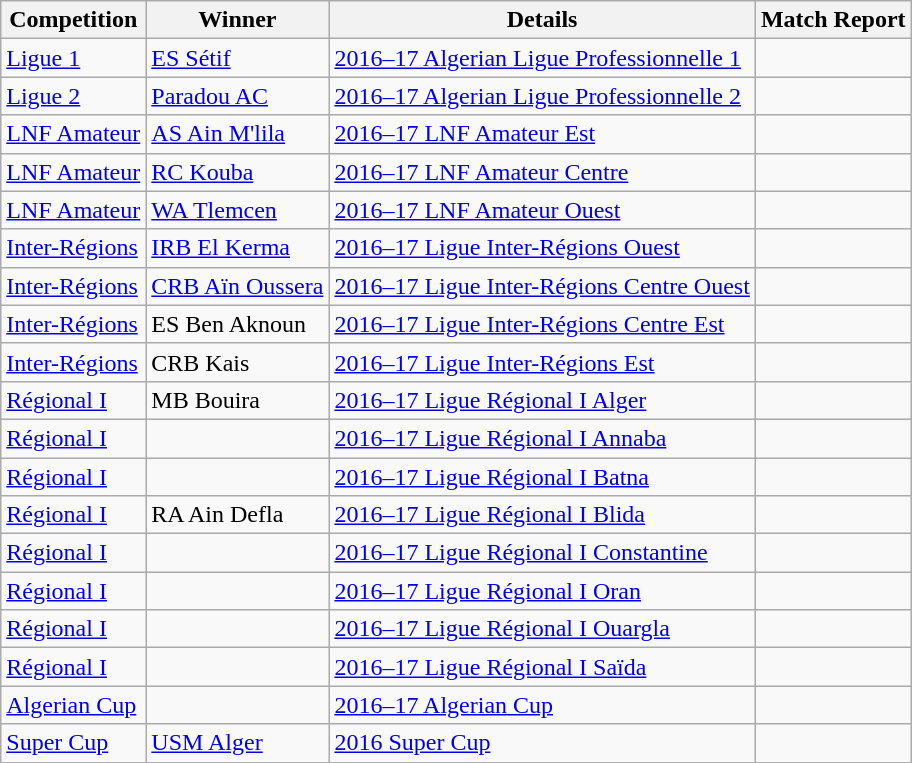<table class="wikitable">
<tr>
<th>Competition</th>
<th>Winner</th>
<th>Details</th>
<th>Match Report</th>
</tr>
<tr>
<td><a href='#'>Ligue 1</a></td>
<td><a href='#'>ES Sétif</a></td>
<td><a href='#'>2016–17 Algerian Ligue Professionnelle 1</a></td>
<td></td>
</tr>
<tr>
<td><a href='#'>Ligue 2</a></td>
<td><a href='#'>Paradou AC</a></td>
<td><a href='#'>2016–17 Algerian Ligue Professionnelle 2</a></td>
<td></td>
</tr>
<tr>
<td><a href='#'>LNF Amateur</a></td>
<td><a href='#'>AS Ain M'lila</a></td>
<td><a href='#'>2016–17 LNF Amateur Est</a></td>
<td></td>
</tr>
<tr>
<td><a href='#'>LNF Amateur</a></td>
<td><a href='#'>RC Kouba</a></td>
<td><a href='#'>2016–17 LNF Amateur Centre</a></td>
<td></td>
</tr>
<tr>
<td><a href='#'>LNF Amateur</a></td>
<td><a href='#'>WA Tlemcen</a></td>
<td><a href='#'>2016–17 LNF Amateur Ouest</a></td>
<td></td>
</tr>
<tr>
<td><a href='#'>Inter-Régions</a></td>
<td><a href='#'>IRB El Kerma</a></td>
<td><a href='#'>2016–17 Ligue Inter-Régions Ouest</a></td>
<td></td>
</tr>
<tr>
<td><a href='#'>Inter-Régions</a></td>
<td><a href='#'>CRB Aïn Oussera</a></td>
<td><a href='#'>2016–17 Ligue Inter-Régions Centre Ouest</a></td>
<td></td>
</tr>
<tr>
<td><a href='#'>Inter-Régions</a></td>
<td>ES Ben Aknoun</td>
<td><a href='#'>2016–17 Ligue Inter-Régions Centre Est</a></td>
<td></td>
</tr>
<tr>
<td><a href='#'>Inter-Régions</a></td>
<td>CRB Kais</td>
<td><a href='#'>2016–17 Ligue Inter-Régions Est</a></td>
<td></td>
</tr>
<tr>
<td><a href='#'>Régional I</a></td>
<td>MB Bouira</td>
<td><a href='#'>2016–17 Ligue Régional I Alger</a></td>
<td></td>
</tr>
<tr>
<td><a href='#'>Régional I</a></td>
<td></td>
<td><a href='#'>2016–17 Ligue Régional I Annaba</a></td>
<td></td>
</tr>
<tr>
<td><a href='#'>Régional I</a></td>
<td></td>
<td><a href='#'>2016–17 Ligue Régional I Batna</a></td>
<td></td>
</tr>
<tr>
<td><a href='#'>Régional I</a></td>
<td>RA Ain Defla</td>
<td><a href='#'>2016–17 Ligue Régional I Blida</a></td>
<td></td>
</tr>
<tr>
<td><a href='#'>Régional I</a></td>
<td></td>
<td><a href='#'>2016–17 Ligue Régional I Constantine</a></td>
<td></td>
</tr>
<tr>
<td><a href='#'>Régional I</a></td>
<td></td>
<td><a href='#'>2016–17 Ligue Régional I Oran</a></td>
<td></td>
</tr>
<tr>
<td><a href='#'>Régional I</a></td>
<td></td>
<td><a href='#'>2016–17 Ligue Régional I Ouargla</a></td>
<td></td>
</tr>
<tr>
<td><a href='#'>Régional I</a></td>
<td></td>
<td><a href='#'>2016–17 Ligue Régional I Saïda</a></td>
<td></td>
</tr>
<tr>
<td><a href='#'>Algerian Cup</a></td>
<td></td>
<td><a href='#'>2016–17 Algerian Cup</a></td>
<td></td>
</tr>
<tr>
<td><a href='#'>Super Cup</a></td>
<td><a href='#'>USM Alger</a></td>
<td><a href='#'>2016 Super Cup</a></td>
<td></td>
</tr>
</table>
